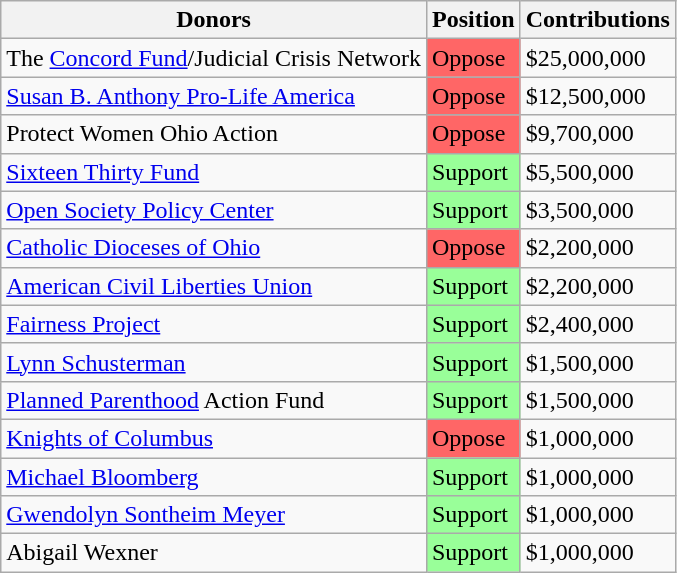<table class="wikitable sortable">
<tr>
<th>Donors</th>
<th>Position</th>
<th>Contributions</th>
</tr>
<tr>
<td>The <a href='#'>Concord Fund</a>/Judicial Crisis Network</td>
<td style="background:#FF6666;">Oppose</td>
<td>$25,000,000</td>
</tr>
<tr>
<td><a href='#'>Susan B. Anthony Pro-Life America</a></td>
<td style="background:#FF6666;">Oppose</td>
<td>$12,500,000</td>
</tr>
<tr>
<td>Protect Women Ohio Action</td>
<td style="background:#FF6666;">Oppose</td>
<td>$9,700,000</td>
</tr>
<tr>
<td><a href='#'>Sixteen Thirty Fund</a></td>
<td style="background: rgb(153, 255, 153);">Support</td>
<td>$5,500,000</td>
</tr>
<tr>
<td><a href='#'>Open Society Policy Center</a></td>
<td style="background: rgb(153, 255, 153);">Support</td>
<td>$3,500,000</td>
</tr>
<tr>
<td><a href='#'>Catholic Dioceses of Ohio</a></td>
<td style="background:#FF6666;">Oppose</td>
<td>$2,200,000</td>
</tr>
<tr>
<td><a href='#'>American Civil Liberties Union</a></td>
<td style="background: rgb(153, 255, 153);">Support</td>
<td>$2,200,000</td>
</tr>
<tr>
<td><a href='#'>Fairness Project</a></td>
<td style="background: rgb(153, 255, 153);">Support</td>
<td>$2,400,000</td>
</tr>
<tr>
<td><a href='#'>Lynn Schusterman</a></td>
<td style="background: rgb(153, 255, 153);">Support</td>
<td>$1,500,000</td>
</tr>
<tr>
<td><a href='#'>Planned Parenthood</a> Action Fund</td>
<td style="background: rgb(153, 255, 153);">Support</td>
<td>$1,500,000</td>
</tr>
<tr>
<td><a href='#'>Knights of Columbus</a></td>
<td style="background:#FF6666;">Oppose</td>
<td>$1,000,000</td>
</tr>
<tr>
<td><a href='#'>Michael Bloomberg</a></td>
<td style="background: rgb(153, 255, 153);">Support</td>
<td>$1,000,000</td>
</tr>
<tr>
<td><a href='#'>Gwendolyn Sontheim Meyer</a></td>
<td style="background: rgb(153, 255, 153);">Support</td>
<td>$1,000,000</td>
</tr>
<tr>
<td>Abigail Wexner</td>
<td style="background: rgb(153, 255, 153);">Support</td>
<td>$1,000,000</td>
</tr>
</table>
